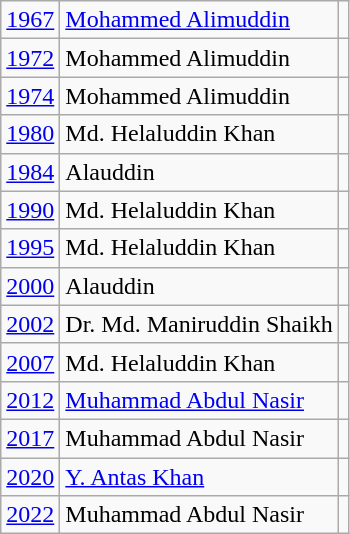<table class="wikitable sortable">
<tr>
<td><a href='#'>1967</a></td>
<td><a href='#'>Mohammed Alimuddin</a></td>
<td></td>
</tr>
<tr>
<td><a href='#'>1972</a></td>
<td>Mohammed Alimuddin</td>
<td></td>
</tr>
<tr>
<td><a href='#'>1974</a></td>
<td>Mohammed Alimuddin</td>
<td></td>
</tr>
<tr>
<td><a href='#'>1980</a></td>
<td>Md. Helaluddin Khan</td>
<td></td>
</tr>
<tr>
<td><a href='#'>1984</a></td>
<td>Alauddin</td>
<td></td>
</tr>
<tr>
<td><a href='#'>1990</a></td>
<td>Md. Helaluddin Khan</td>
<td></td>
</tr>
<tr>
<td><a href='#'>1995</a></td>
<td>Md. Helaluddin Khan</td>
<td></td>
</tr>
<tr>
<td><a href='#'>2000</a></td>
<td>Alauddin</td>
<td></td>
</tr>
<tr>
<td><a href='#'>2002</a></td>
<td>Dr. Md. Maniruddin Shaikh</td>
<td></td>
</tr>
<tr>
<td><a href='#'>2007</a></td>
<td>Md. Helaluddin Khan</td>
<td></td>
</tr>
<tr>
<td><a href='#'>2012</a></td>
<td><a href='#'>Muhammad Abdul Nasir</a></td>
<td></td>
</tr>
<tr>
<td><a href='#'>2017</a></td>
<td>Muhammad Abdul Nasir</td>
<td></td>
</tr>
<tr>
<td><a href='#'>2020</a></td>
<td><a href='#'>Y. Antas Khan</a></td>
<td></td>
</tr>
<tr>
<td><a href='#'>2022</a></td>
<td>Muhammad Abdul Nasir</td>
<td></td>
</tr>
</table>
